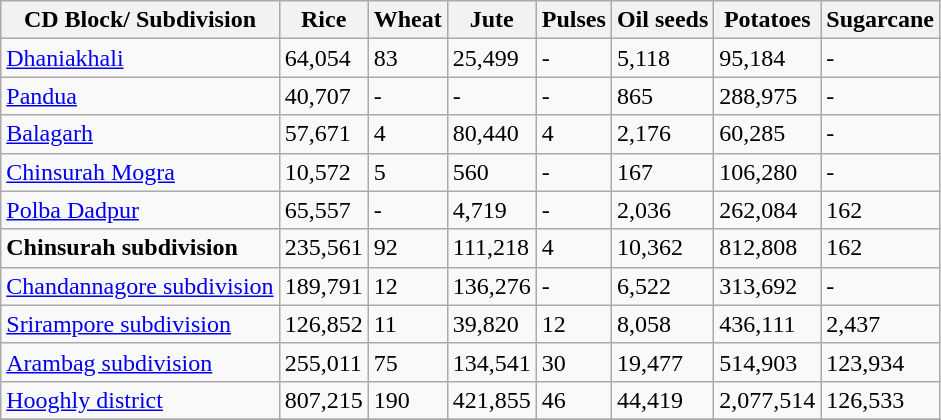<table class="wikitable sortable">
<tr>
<th>CD Block/ Subdivision</th>
<th>Rice</th>
<th>Wheat</th>
<th>Jute</th>
<th>Pulses</th>
<th>Oil seeds</th>
<th>Potatoes</th>
<th>Sugarcane</th>
</tr>
<tr>
<td><a href='#'>Dhaniakhali</a></td>
<td>64,054</td>
<td>83</td>
<td>25,499</td>
<td>-</td>
<td>5,118</td>
<td>95,184</td>
<td>-</td>
</tr>
<tr>
<td><a href='#'>Pandua</a></td>
<td>40,707</td>
<td>-</td>
<td>-</td>
<td>-</td>
<td>865</td>
<td>288,975</td>
<td>-</td>
</tr>
<tr>
<td><a href='#'>Balagarh</a></td>
<td>57,671</td>
<td>4</td>
<td>80,440</td>
<td>4</td>
<td>2,176</td>
<td>60,285</td>
<td>-</td>
</tr>
<tr>
<td><a href='#'>Chinsurah Mogra</a></td>
<td>10,572</td>
<td>5</td>
<td>560</td>
<td>-</td>
<td>167</td>
<td>106,280</td>
<td>-</td>
</tr>
<tr>
<td><a href='#'>Polba Dadpur</a></td>
<td>65,557</td>
<td>-</td>
<td>4,719</td>
<td>-</td>
<td>2,036</td>
<td>262,084</td>
<td>162</td>
</tr>
<tr>
<td><strong>Chinsurah subdivision</strong></td>
<td>235,561</td>
<td>92</td>
<td>111,218</td>
<td>4</td>
<td>10,362</td>
<td>812,808</td>
<td>162</td>
</tr>
<tr>
<td><a href='#'>Chandannagore subdivision</a></td>
<td>189,791</td>
<td>12</td>
<td>136,276</td>
<td>-</td>
<td>6,522</td>
<td>313,692</td>
<td>-</td>
</tr>
<tr>
<td><a href='#'>Srirampore subdivision</a></td>
<td>126,852</td>
<td>11</td>
<td>39,820</td>
<td>12</td>
<td>8,058</td>
<td>436,111</td>
<td>2,437</td>
</tr>
<tr>
<td><a href='#'>Arambag subdivision</a></td>
<td>255,011</td>
<td>75</td>
<td>134,541</td>
<td>30</td>
<td>19,477</td>
<td>514,903</td>
<td>123,934</td>
</tr>
<tr>
<td><a href='#'>Hooghly district</a></td>
<td>807,215</td>
<td>190</td>
<td>421,855</td>
<td>46</td>
<td>44,419</td>
<td>2,077,514</td>
<td>126,533</td>
</tr>
<tr>
</tr>
</table>
